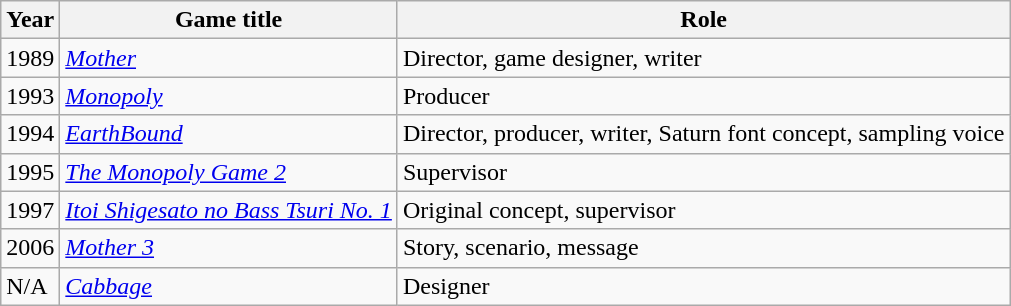<table class="wikitable sortable">
<tr>
<th scope="col">Year</th>
<th scope="col">Game title</th>
<th scope="col">Role</th>
</tr>
<tr>
<td>1989</td>
<td><em><a href='#'>Mother</a></em></td>
<td>Director, game designer, writer</td>
</tr>
<tr>
<td>1993</td>
<td><em><a href='#'>Monopoly</a></em></td>
<td>Producer</td>
</tr>
<tr>
<td>1994</td>
<td><em><a href='#'>EarthBound</a></em></td>
<td>Director, producer, writer, Saturn font concept, sampling voice</td>
</tr>
<tr>
<td>1995</td>
<td><em><a href='#'>The Monopoly Game 2</a></em></td>
<td>Supervisor</td>
</tr>
<tr>
<td>1997</td>
<td><em><a href='#'>Itoi Shigesato no Bass Tsuri No. 1</a></em></td>
<td>Original concept, supervisor</td>
</tr>
<tr>
<td>2006</td>
<td><em><a href='#'>Mother 3</a></em></td>
<td>Story, scenario, message</td>
</tr>
<tr>
<td>N/A</td>
<td><em><a href='#'>Cabbage</a></em></td>
<td>Designer</td>
</tr>
</table>
